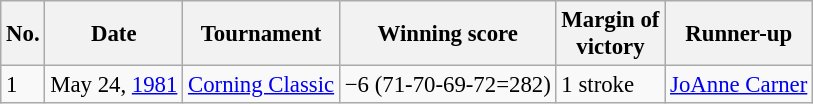<table class="wikitable" style="font-size:95%;">
<tr>
<th>No.</th>
<th>Date</th>
<th>Tournament</th>
<th>Winning score</th>
<th>Margin of<br>victory</th>
<th>Runner-up</th>
</tr>
<tr>
<td>1</td>
<td>May 24, <a href='#'>1981</a></td>
<td><a href='#'>Corning Classic</a></td>
<td>−6 (71-70-69-72=282)</td>
<td>1 stroke</td>
<td> <a href='#'>JoAnne Carner</a></td>
</tr>
</table>
